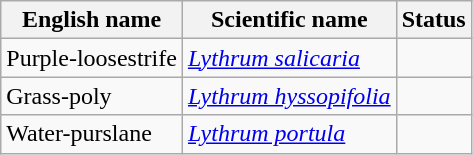<table class="wikitable" |>
<tr>
<th>English name</th>
<th>Scientific name</th>
<th>Status</th>
</tr>
<tr>
<td>Purple-loosestrife</td>
<td><em><a href='#'>Lythrum salicaria</a></em></td>
<td></td>
</tr>
<tr>
<td>Grass-poly</td>
<td><em><a href='#'>Lythrum hyssopifolia</a></em></td>
<td></td>
</tr>
<tr>
<td>Water-purslane</td>
<td><em><a href='#'>Lythrum portula</a></em></td>
<td></td>
</tr>
</table>
